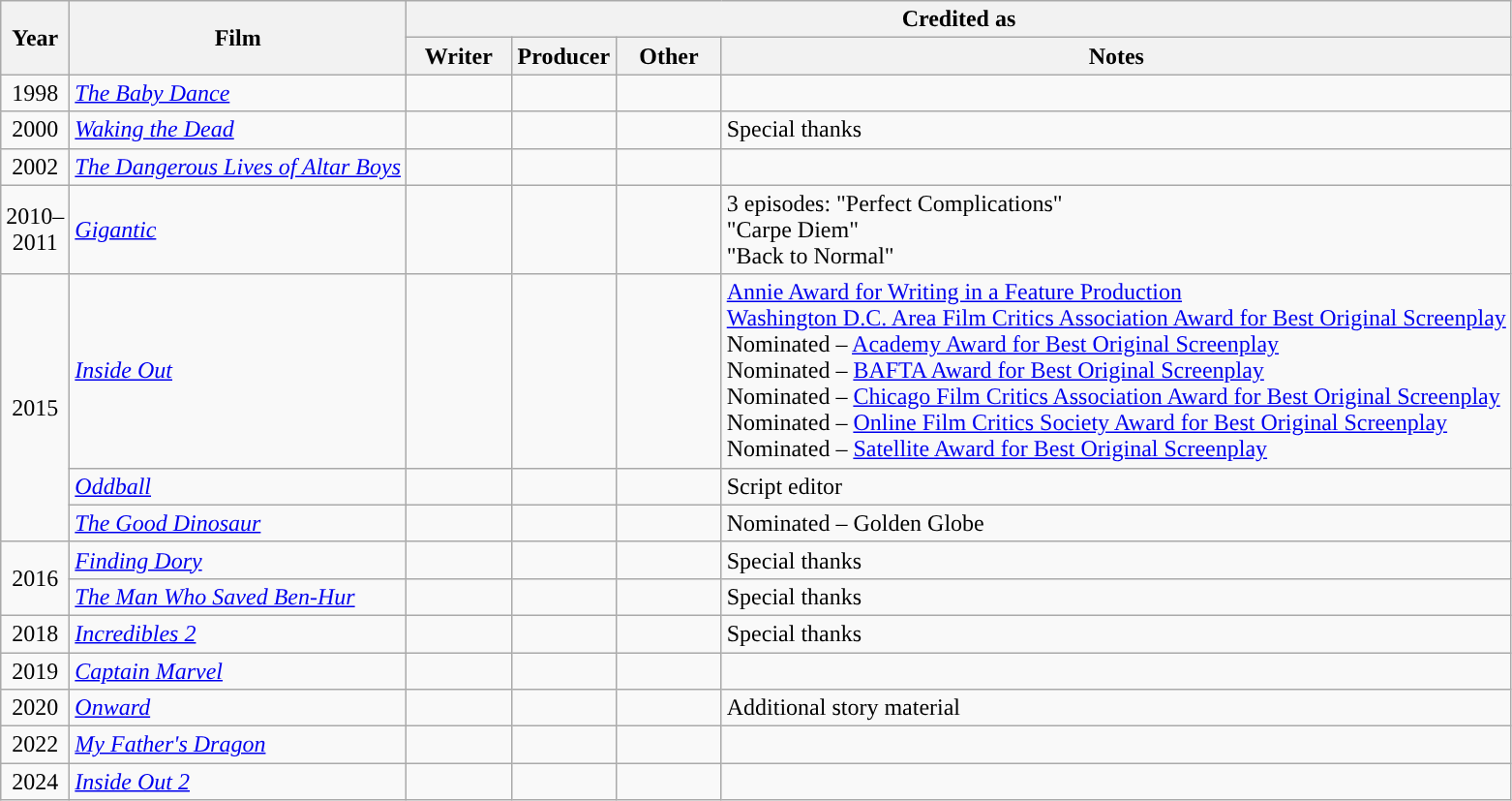<table class="wikitable">
<tr>
<th rowspan="2" style="width:33px;">Year</th>
<th rowspan="2">Film</th>
<th colspan="5">Credited as</th>
</tr>
<tr>
<th width=65>Writer</th>
<th width=65>Producer</th>
<th width=65>Other</th>
<th>Notes</th>
</tr>
<tr style="text-align:center;">
<td>1998</td>
<td style="text-align:left;"><em><a href='#'>The Baby Dance</a></em></td>
<td></td>
<td></td>
<td></td>
<td style="text-align:left;"></td>
</tr>
<tr style="text-align:center;">
<td>2000</td>
<td style="text-align:left;"><em><a href='#'>Waking the Dead</a></em></td>
<td></td>
<td></td>
<td></td>
<td style="text-align:left;">Special thanks</td>
</tr>
<tr style="text-align:center;">
<td>2002</td>
<td style="text-align:left;"><em><a href='#'>The Dangerous Lives of Altar Boys</a></em></td>
<td></td>
<td></td>
<td></td>
<td style="text-align:left;"></td>
</tr>
<tr style="text-align:center;">
<td>2010–2011</td>
<td style="text-align:left;"><em><a href='#'>Gigantic</a></em></td>
<td></td>
<td></td>
<td></td>
<td style="text-align:left;">3 episodes: "Perfect Complications"<br>"Carpe Diem"<br>"Back to Normal"</td>
</tr>
<tr style="text-align:center;">
<td rowspan="3">2015</td>
<td style="text-align:left;"><em><a href='#'>Inside Out</a></em></td>
<td></td>
<td></td>
<td></td>
<td style="text-align:left;"><a href='#'>Annie Award for Writing in a Feature Production</a> <br> <a href='#'>Washington D.C. Area Film Critics Association Award for Best Original Screenplay</a> <br> Nominated – <a href='#'>Academy Award for Best Original Screenplay</a> <br> Nominated – <a href='#'>BAFTA Award for Best Original Screenplay</a> <br> Nominated – <a href='#'>Chicago Film Critics Association Award for Best Original Screenplay</a> <br> Nominated – <a href='#'>Online Film Critics Society Award for Best Original Screenplay</a> <br> Nominated – <a href='#'>Satellite Award for Best Original Screenplay</a></td>
</tr>
<tr style="text-align:center;">
<td style="text-align:left;"><em><a href='#'>Oddball</a></em></td>
<td></td>
<td></td>
<td></td>
<td style="text-align:left;">Script editor</td>
</tr>
<tr style="text-align:center">
<td style="text-align:left;"><em><a href='#'>The Good Dinosaur</a></em></td>
<td></td>
<td></td>
<td></td>
<td style="text-align:left;">Nominated – Golden Globe</td>
</tr>
<tr style="text-align:center;">
<td rowspan="2">2016</td>
<td style="text-align:left;"><em><a href='#'>Finding Dory</a></em></td>
<td></td>
<td></td>
<td></td>
<td style="text-align:left;">Special thanks</td>
</tr>
<tr style="text-align:center;">
<td style="text-align:left;"><em><a href='#'>The Man Who Saved Ben-Hur</a></em></td>
<td></td>
<td></td>
<td></td>
<td style="text-align:left;">Special thanks</td>
</tr>
<tr style="text-align:center;">
<td>2018</td>
<td style="text-align:left;"><em><a href='#'>Incredibles 2</a></em></td>
<td></td>
<td></td>
<td></td>
<td style="text-align:left;">Special thanks</td>
</tr>
<tr style="text-align:center;">
<td>2019</td>
<td style="text-align:left;"><em><a href='#'>Captain Marvel</a></em></td>
<td></td>
<td></td>
<td></td>
<td style="text-align:left;"></td>
</tr>
<tr style="text-align:center;">
<td>2020</td>
<td style="text-align:left;"><em><a href='#'>Onward</a></em></td>
<td></td>
<td></td>
<td></td>
<td style="text-align:left;">Additional story material</td>
</tr>
<tr style="text-align:center;">
<td>2022</td>
<td style="text-align:left;"><em><a href='#'>My Father's Dragon</a></em></td>
<td></td>
<td></td>
<td></td>
<td style="text-align:left;"></td>
</tr>
<tr style="text-align:center;">
<td>2024</td>
<td style="text-align:left;"><em><a href='#'>Inside Out 2</a></em></td>
<td></td>
<td></td>
<td></td>
<td style="text-align:left;"></td>
</tr>
</table>
